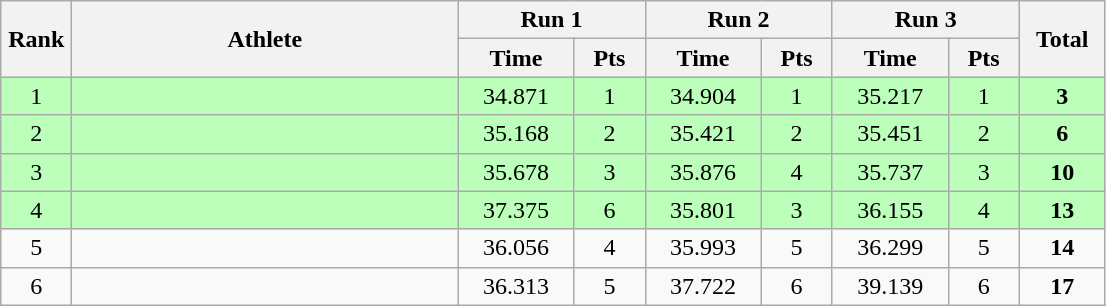<table class=wikitable style="text-align:center">
<tr>
<th rowspan="2" width=40>Rank</th>
<th rowspan="2" width=250>Athlete</th>
<th colspan="2">Run 1</th>
<th colspan="2">Run 2</th>
<th colspan="2">Run 3</th>
<th rowspan="2" width=50>Total</th>
</tr>
<tr>
<th width=70>Time</th>
<th width=40>Pts</th>
<th width=70>Time</th>
<th width=40>Pts</th>
<th width=70>Time</th>
<th width=40>Pts</th>
</tr>
<tr bgcolor=bbffbb>
<td>1</td>
<td align=left></td>
<td>34.871</td>
<td>1</td>
<td>34.904</td>
<td>1</td>
<td>35.217</td>
<td>1</td>
<td><strong>3</strong></td>
</tr>
<tr bgcolor=bbffbb>
<td>2</td>
<td align=left></td>
<td>35.168</td>
<td>2</td>
<td>35.421</td>
<td>2</td>
<td>35.451</td>
<td>2</td>
<td><strong>6</strong></td>
</tr>
<tr bgcolor=bbffbb>
<td>3</td>
<td align=left></td>
<td>35.678</td>
<td>3</td>
<td>35.876</td>
<td>4</td>
<td>35.737</td>
<td>3</td>
<td><strong>10</strong></td>
</tr>
<tr bgcolor=bbffbb>
<td>4</td>
<td align=left></td>
<td>37.375</td>
<td>6</td>
<td>35.801</td>
<td>3</td>
<td>36.155</td>
<td>4</td>
<td><strong>13</strong></td>
</tr>
<tr>
<td>5</td>
<td align=left></td>
<td>36.056</td>
<td>4</td>
<td>35.993</td>
<td>5</td>
<td>36.299</td>
<td>5</td>
<td><strong>14</strong></td>
</tr>
<tr>
<td>6</td>
<td align=left></td>
<td>36.313</td>
<td>5</td>
<td>37.722</td>
<td>6</td>
<td>39.139</td>
<td>6</td>
<td><strong>17</strong></td>
</tr>
</table>
